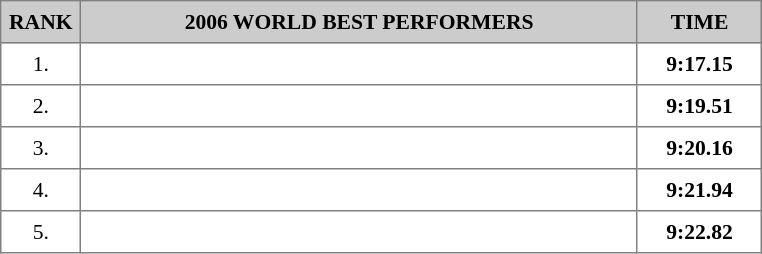<table border="1" cellspacing="2" cellpadding="5" style="border-collapse: collapse; font-size: 90%;">
<tr style="background:#ccc;">
<th>RANK</th>
<th style="text-align:center; width:25em;">2006 WORLD BEST PERFORMERS</th>
<th style="text-align:center; width:5em;">TIME</th>
</tr>
<tr>
<td style="text-align:center;">1.</td>
<td></td>
<td style="text-align:center;"><strong>9:17.15</strong></td>
</tr>
<tr>
<td style="text-align:center;">2.</td>
<td></td>
<td style="text-align:center;"><strong>9:19.51</strong></td>
</tr>
<tr>
<td style="text-align:center;">3.</td>
<td></td>
<td style="text-align:center;"><strong>9:20.16</strong></td>
</tr>
<tr>
<td style="text-align:center;">4.</td>
<td></td>
<td style="text-align:center;"><strong>9:21.94</strong></td>
</tr>
<tr>
<td style="text-align:center;">5.</td>
<td></td>
<td style="text-align:center;"><strong>9:22.82</strong></td>
</tr>
</table>
